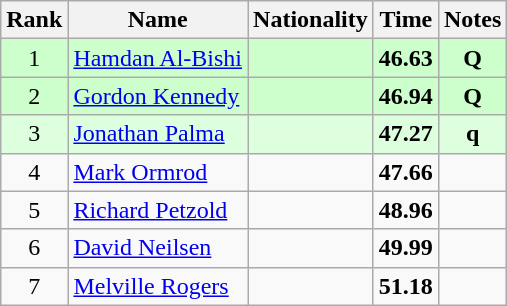<table class="wikitable sortable" style="text-align:center">
<tr>
<th>Rank</th>
<th>Name</th>
<th>Nationality</th>
<th>Time</th>
<th>Notes</th>
</tr>
<tr bgcolor=ccffcc>
<td>1</td>
<td align=left><a href='#'>Hamdan Al-Bishi</a></td>
<td align=left></td>
<td><strong>46.63</strong></td>
<td><strong>Q</strong></td>
</tr>
<tr bgcolor=ccffcc>
<td>2</td>
<td align=left><a href='#'>Gordon Kennedy</a></td>
<td align=left></td>
<td><strong>46.94</strong></td>
<td><strong>Q</strong></td>
</tr>
<tr bgcolor=ddffdd>
<td>3</td>
<td align=left><a href='#'>Jonathan Palma</a></td>
<td align=left></td>
<td><strong>47.27</strong></td>
<td><strong>q</strong></td>
</tr>
<tr>
<td>4</td>
<td align=left><a href='#'>Mark Ormrod</a></td>
<td align=left></td>
<td><strong>47.66</strong></td>
<td></td>
</tr>
<tr>
<td>5</td>
<td align=left><a href='#'>Richard Petzold</a></td>
<td align=left></td>
<td><strong>48.96</strong></td>
<td></td>
</tr>
<tr>
<td>6</td>
<td align=left><a href='#'>David Neilsen</a></td>
<td align=left></td>
<td><strong>49.99</strong></td>
<td></td>
</tr>
<tr>
<td>7</td>
<td align=left><a href='#'>Melville Rogers</a></td>
<td align=left></td>
<td><strong>51.18</strong></td>
<td></td>
</tr>
</table>
